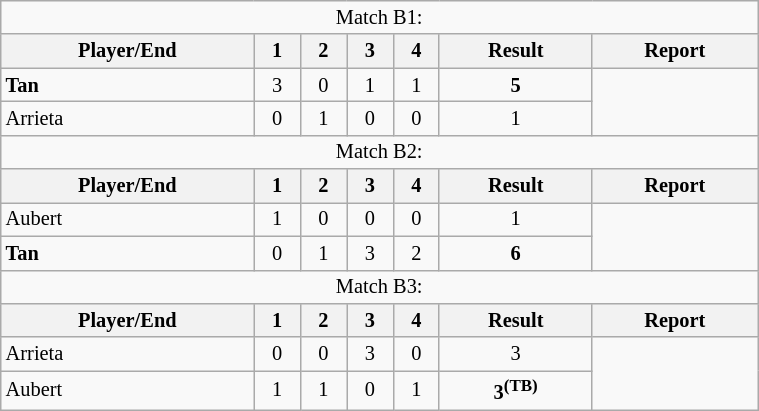<table class="wikitable" style=font-size:85%;text-align:center;width:40%>
<tr>
<td colspan="7">Match B1:</td>
</tr>
<tr>
<th>Player/End</th>
<th>1</th>
<th>2</th>
<th>3</th>
<th>4</th>
<th>Result</th>
<th>Report</th>
</tr>
<tr>
<td align=left><strong> Tan</strong></td>
<td>3</td>
<td>0</td>
<td>1</td>
<td>1</td>
<td><strong>5</strong></td>
<td rowspan="2"></td>
</tr>
<tr>
<td align=left> Arrieta</td>
<td>0</td>
<td>1</td>
<td>0</td>
<td>0</td>
<td>1</td>
</tr>
<tr>
<td colspan="7">Match B2:</td>
</tr>
<tr>
<th>Player/End</th>
<th>1</th>
<th>2</th>
<th>3</th>
<th>4</th>
<th>Result</th>
<th>Report</th>
</tr>
<tr>
<td align=left> Aubert</td>
<td>1</td>
<td>0</td>
<td>0</td>
<td>0</td>
<td>1</td>
<td rowspan="2"></td>
</tr>
<tr>
<td align=left><strong> Tan</strong></td>
<td>0</td>
<td>1</td>
<td>3</td>
<td>2</td>
<td><strong>6</strong></td>
</tr>
<tr>
<td colspan="7">Match B3:</td>
</tr>
<tr>
<th>Player/End</th>
<th>1</th>
<th>2</th>
<th>3</th>
<th>4</th>
<th>Result</th>
<th>Report</th>
</tr>
<tr>
<td align=left> Arrieta</td>
<td>0</td>
<td>0</td>
<td>3</td>
<td>0</td>
<td>3</td>
<td rowspan="2"></td>
</tr>
<tr>
<td align=left> Aubert</td>
<td>1</td>
<td>1</td>
<td>0</td>
<td>1</td>
<td><strong>3<sup>(TB)</sup></strong></td>
</tr>
</table>
